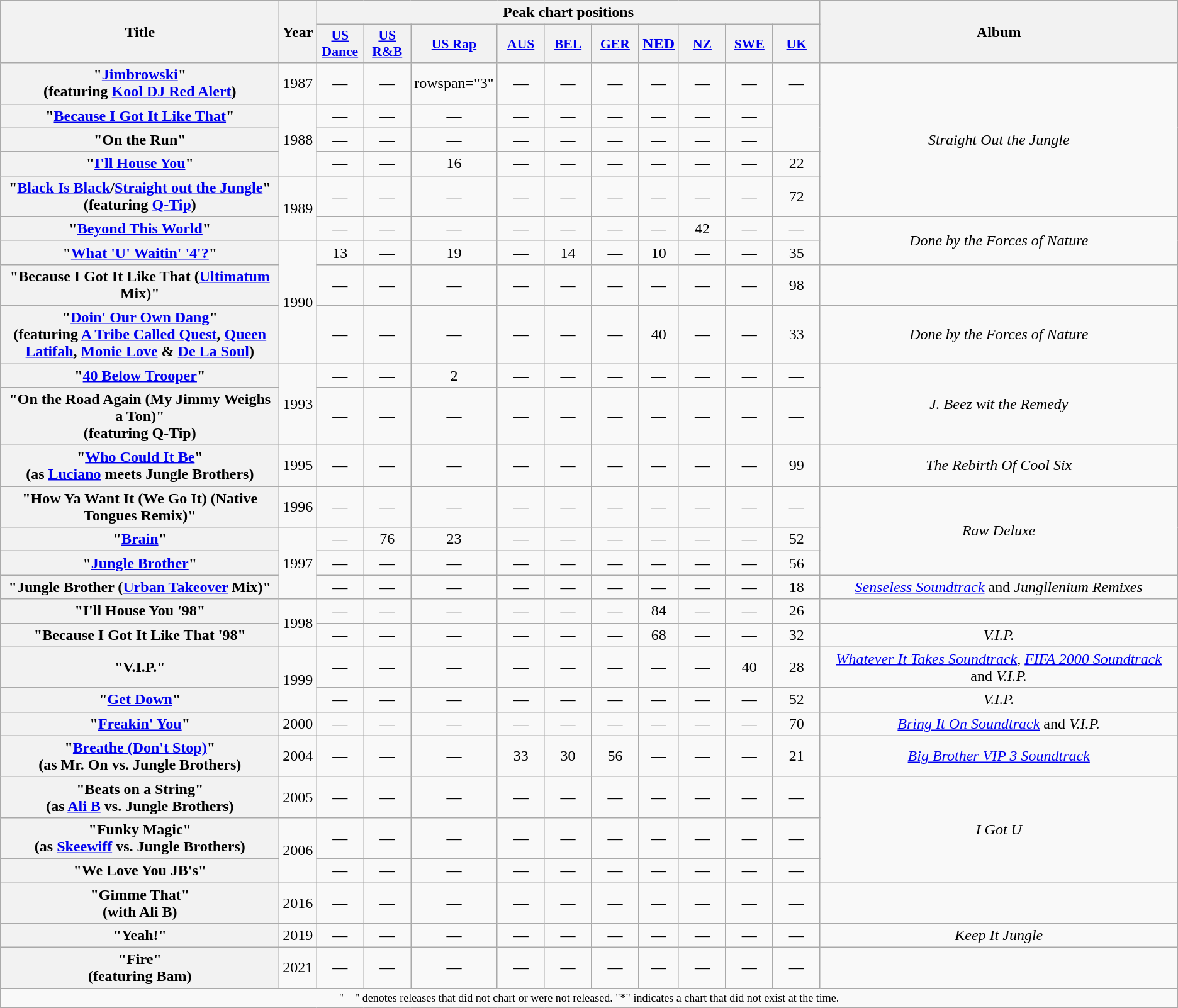<table class="wikitable plainrowheaders" style="text-align:center;" border="1">
<tr>
<th scope="col" rowspan="2" style="width:18em;">Title</th>
<th scope="col" rowspan="2">Year</th>
<th scope="col" colspan="10">Peak chart positions</th>
<th scope="col" rowspan="2">Album</th>
</tr>
<tr>
<th scope="col" style="width:3em;font-size:90%;"><a href='#'>US Dance</a><br></th>
<th scope="col" style="width:3em;font-size:90%;"><a href='#'>US R&B</a><br></th>
<th scope="col" style="width:3em;font-size:90%;"><a href='#'>US Rap</a><br></th>
<th scope="col" style="width:3em;font-size:90%;"><a href='#'>AUS</a><br></th>
<th scope="col" style="width:3em;font-size:90%;"><a href='#'>BEL</a><br></th>
<th scope="col" style="width:3em;font-size:90%;"><a href='#'>GER</a><br></th>
<th width="35"><a href='#'>NED</a><br></th>
<th scope="col" style="width:3em;font-size:90%;"><a href='#'>NZ</a><br></th>
<th scope="col" style="width:3em;font-size:90%;"><a href='#'>SWE</a><br></th>
<th scope="col" style="width:3em;font-size:90%;"><a href='#'>UK</a><br></th>
</tr>
<tr>
<th scope="row">"<a href='#'>Jimbrowski</a>"<br><span>(featuring <a href='#'>Kool DJ Red Alert</a>)</span></th>
<td rowspan="1">1987</td>
<td>—</td>
<td>—</td>
<td>rowspan="3" </td>
<td>—</td>
<td>—</td>
<td>—</td>
<td>—</td>
<td>—</td>
<td>—</td>
<td>—</td>
<td align="center" rowspan="5"><em>Straight Out the Jungle</em></td>
</tr>
<tr>
<th scope="row">"<a href='#'>Because I Got It Like That</a>"</th>
<td rowspan="3">1988</td>
<td>—</td>
<td>—</td>
<td>—</td>
<td>—</td>
<td>—</td>
<td>—</td>
<td>—</td>
<td>—</td>
<td>—</td>
</tr>
<tr>
<th scope="row">"On the Run"</th>
<td>—</td>
<td>—</td>
<td>—</td>
<td>—</td>
<td>—</td>
<td>—</td>
<td>—</td>
<td>—</td>
<td>—</td>
</tr>
<tr>
<th scope="row">"<a href='#'>I'll House You</a>"</th>
<td>—</td>
<td>—</td>
<td>16</td>
<td>—</td>
<td>—</td>
<td>—</td>
<td>—</td>
<td>—</td>
<td>—</td>
<td>22</td>
</tr>
<tr>
<th scope="row">"<a href='#'>Black Is Black</a>/<a href='#'>Straight out the Jungle</a>"<br><span>(featuring <a href='#'>Q-Tip</a>)</span></th>
<td rowspan="2">1989</td>
<td>—</td>
<td>—</td>
<td>—</td>
<td>—</td>
<td>—</td>
<td>—</td>
<td>—</td>
<td>—</td>
<td>—</td>
<td>72</td>
</tr>
<tr>
<th scope="row">"<a href='#'>Beyond This World</a>"</th>
<td>—</td>
<td>—</td>
<td>—</td>
<td>—</td>
<td>—</td>
<td>—</td>
<td>—</td>
<td>42</td>
<td>—</td>
<td>—</td>
<td align="center" rowspan="2"><em>Done by the Forces of Nature</em></td>
</tr>
<tr>
<th scope="row">"<a href='#'>What 'U' Waitin' '4'?</a>"</th>
<td rowspan="3">1990</td>
<td>13</td>
<td>—</td>
<td>19</td>
<td>—</td>
<td>14</td>
<td>—</td>
<td>10</td>
<td>—</td>
<td>—</td>
<td>35</td>
</tr>
<tr>
<th scope="row">"Because I Got It Like That (<a href='#'>Ultimatum</a> Mix)"</th>
<td>—</td>
<td>—</td>
<td>—</td>
<td>—</td>
<td>—</td>
<td>—</td>
<td>—</td>
<td>—</td>
<td>—</td>
<td>98</td>
<td></td>
</tr>
<tr>
<th scope="row">"<a href='#'>Doin' Our Own Dang</a>"<br><span>(featuring <a href='#'>A Tribe Called Quest</a>, <a href='#'>Queen Latifah</a>, <a href='#'>Monie Love</a> & <a href='#'>De La Soul</a>)</span></th>
<td>—</td>
<td>—</td>
<td>—</td>
<td>—</td>
<td>—</td>
<td>—</td>
<td>40</td>
<td>—</td>
<td>—</td>
<td>33</td>
<td><em>Done by the Forces of Nature</em></td>
</tr>
<tr>
<th scope="row">"<a href='#'>40 Below Trooper</a>"</th>
<td rowspan="2">1993</td>
<td>—</td>
<td>—</td>
<td>2</td>
<td>—</td>
<td>—</td>
<td>—</td>
<td>—</td>
<td>—</td>
<td>—</td>
<td>—</td>
<td align="center" rowspan="2"><em>J. Beez wit the Remedy</em></td>
</tr>
<tr>
<th scope="row">"On the Road Again (My Jimmy Weighs a Ton)"<br><span>(featuring Q-Tip)</span></th>
<td>—</td>
<td>—</td>
<td>—</td>
<td>—</td>
<td>—</td>
<td>—</td>
<td>—</td>
<td>—</td>
<td>—</td>
<td>—</td>
</tr>
<tr>
<th scope="row">"<a href='#'>Who Could It Be</a>"<br><span>(as <a href='#'>Luciano</a> meets Jungle Brothers)</span></th>
<td>1995</td>
<td>—</td>
<td>—</td>
<td>—</td>
<td>—</td>
<td>—</td>
<td>—</td>
<td>—</td>
<td>—</td>
<td>—</td>
<td>99</td>
<td><em>The Rebirth Of Cool Six</em></td>
</tr>
<tr>
<th scope="row">"How Ya Want It (We Go It) (Native Tongues Remix)"</th>
<td rowspan="1">1996</td>
<td>—</td>
<td>—</td>
<td>—</td>
<td>—</td>
<td>—</td>
<td>—</td>
<td>—</td>
<td>—</td>
<td>—</td>
<td>—</td>
<td align="center" rowspan="3"><em>Raw Deluxe</em></td>
</tr>
<tr>
<th scope="row">"<a href='#'>Brain</a>"</th>
<td rowspan="3">1997</td>
<td>—</td>
<td>76</td>
<td>23</td>
<td>—</td>
<td>—</td>
<td>—</td>
<td>—</td>
<td>—</td>
<td>—</td>
<td>52</td>
</tr>
<tr>
<th scope="row">"<a href='#'>Jungle Brother</a>"</th>
<td>—</td>
<td>—</td>
<td>—</td>
<td>—</td>
<td>—</td>
<td>—</td>
<td>—</td>
<td>—</td>
<td>—</td>
<td>56</td>
</tr>
<tr>
<th scope="row">"Jungle Brother (<a href='#'>Urban Takeover</a> Mix)"</th>
<td>—</td>
<td>—</td>
<td>—</td>
<td>—</td>
<td>—</td>
<td>—</td>
<td>—</td>
<td>—</td>
<td>—</td>
<td>18</td>
<td><em><a href='#'>Senseless Soundtrack</a></em> and <em>Jungllenium Remixes</em></td>
</tr>
<tr>
<th scope="row">"I'll House You '98"</th>
<td rowspan="2">1998</td>
<td>—</td>
<td>—</td>
<td>—</td>
<td>—</td>
<td>—</td>
<td>—</td>
<td>84</td>
<td>—</td>
<td>—</td>
<td>26</td>
<td></td>
</tr>
<tr>
<th scope="row">"Because I Got It Like That '98"</th>
<td>—</td>
<td>—</td>
<td>—</td>
<td>—</td>
<td>—</td>
<td>—</td>
<td>68</td>
<td>—</td>
<td>—</td>
<td>32</td>
<td><em>V.I.P.</em></td>
</tr>
<tr>
<th scope="row">"V.I.P."</th>
<td rowspan="2">1999</td>
<td>—</td>
<td>—</td>
<td>—</td>
<td>—</td>
<td>—</td>
<td>—</td>
<td>—</td>
<td>—</td>
<td>40</td>
<td>28</td>
<td><em><a href='#'>Whatever It Takes Soundtrack</a></em>, <em><a href='#'>FIFA 2000 Soundtrack</a></em> and <em>V.I.P.</em></td>
</tr>
<tr>
<th scope="row">"<a href='#'>Get Down</a>"</th>
<td>—</td>
<td>—</td>
<td>—</td>
<td>—</td>
<td>—</td>
<td>—</td>
<td>—</td>
<td>—</td>
<td>—</td>
<td>52</td>
<td><em>V.I.P.</em></td>
</tr>
<tr>
<th scope="row">"<a href='#'>Freakin' You</a>"</th>
<td rowspan="1">2000</td>
<td>—</td>
<td>—</td>
<td>—</td>
<td>—</td>
<td>—</td>
<td>—</td>
<td>—</td>
<td>—</td>
<td>—</td>
<td>70</td>
<td><em><a href='#'>Bring It On Soundtrack</a></em> and <em>V.I.P.</em></td>
</tr>
<tr>
<th scope="row">"<a href='#'>Breathe (Don't Stop)</a>"<br><span>(as Mr. On vs. Jungle Brothers)</span></th>
<td rowspan="1">2004</td>
<td>—</td>
<td>—</td>
<td>—</td>
<td>33</td>
<td>30</td>
<td>56</td>
<td>—</td>
<td>—</td>
<td>—</td>
<td>21</td>
<td><em><a href='#'>Big Brother VIP 3 Soundtrack</a></em></td>
</tr>
<tr>
<th scope="row">"Beats on a String"<br><span>(as <a href='#'>Ali B</a> vs. Jungle Brothers)</span></th>
<td>2005</td>
<td>—</td>
<td>—</td>
<td>—</td>
<td>—</td>
<td>—</td>
<td>—</td>
<td>—</td>
<td>—</td>
<td>—</td>
<td>—</td>
<td align="center" rowspan="3"><em>I Got U</em></td>
</tr>
<tr>
<th scope="row">"Funky Magic"<br><span>(as <a href='#'>Skeewiff</a> vs. Jungle Brothers)</span></th>
<td rowspan="2">2006</td>
<td>—</td>
<td>—</td>
<td>—</td>
<td>—</td>
<td>—</td>
<td>—</td>
<td>—</td>
<td>—</td>
<td>—</td>
<td>—</td>
</tr>
<tr>
<th scope="row">"We Love You JB's"</th>
<td>—</td>
<td>—</td>
<td>—</td>
<td>—</td>
<td>—</td>
<td>—</td>
<td>—</td>
<td>—</td>
<td>—</td>
<td>—</td>
</tr>
<tr>
<th scope="row">"Gimme That"<br><span>(with Ali B)</span></th>
<td>2016</td>
<td>—</td>
<td>—</td>
<td>—</td>
<td>—</td>
<td>—</td>
<td>—</td>
<td>—</td>
<td>—</td>
<td>—</td>
<td>—</td>
<td></td>
</tr>
<tr>
<th scope="row">"Yeah!"</th>
<td>2019</td>
<td>—</td>
<td>—</td>
<td>—</td>
<td>—</td>
<td>—</td>
<td>—</td>
<td>—</td>
<td>—</td>
<td>—</td>
<td>—</td>
<td><em>Keep It Jungle</em></td>
</tr>
<tr>
<th scope="row">"Fire"<br><span>(featuring Bam)</span></th>
<td>2021</td>
<td>—</td>
<td>—</td>
<td>—</td>
<td>—</td>
<td>—</td>
<td>—</td>
<td>—</td>
<td>—</td>
<td>—</td>
<td>—</td>
<td></td>
</tr>
<tr>
<td align="center" colspan="13" style="font-size:9pt">"—" denotes releases that did not chart or were not released. "*" indicates a chart that did not exist at the time.</td>
</tr>
</table>
